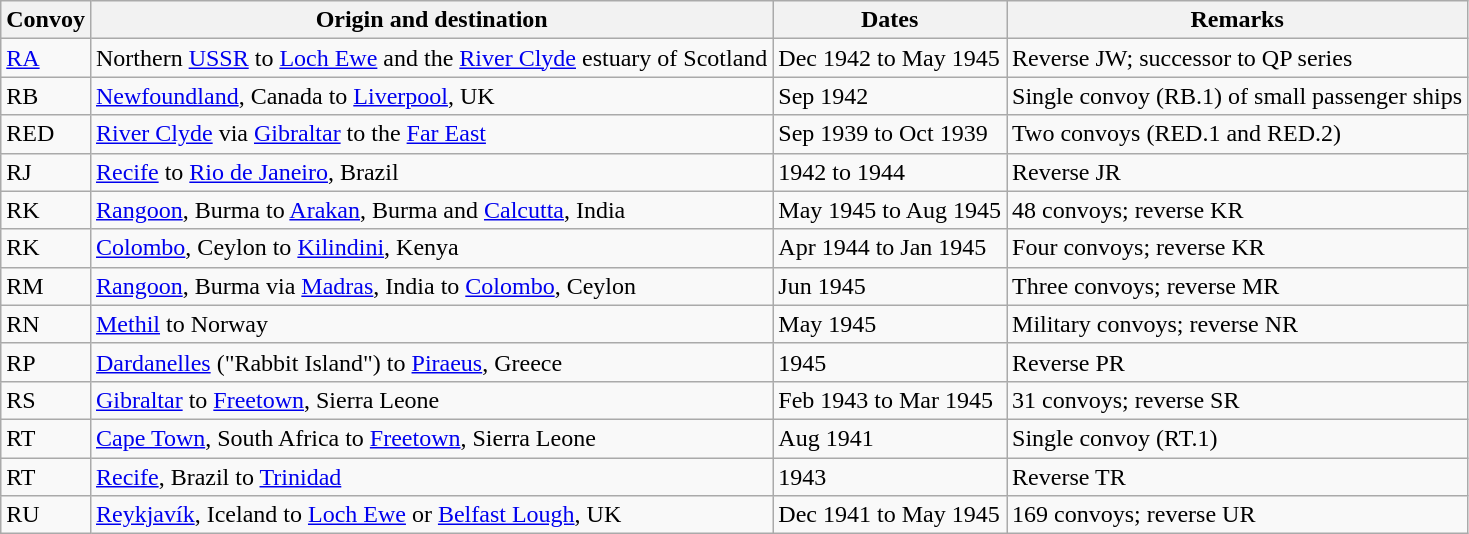<table class="wikitable">
<tr>
<th>Convoy</th>
<th>Origin and destination</th>
<th>Dates</th>
<th>Remarks</th>
</tr>
<tr>
<td><a href='#'>RA</a></td>
<td>Northern <a href='#'>USSR</a> to <a href='#'>Loch Ewe</a> and the <a href='#'>River Clyde</a> estuary of Scotland</td>
<td>Dec 1942 to May 1945</td>
<td>Reverse JW; successor to QP series</td>
</tr>
<tr>
<td>RB</td>
<td><a href='#'>Newfoundland</a>, Canada to <a href='#'>Liverpool</a>, UK</td>
<td>Sep 1942</td>
<td>Single convoy (RB.1) of small passenger ships</td>
</tr>
<tr>
<td>RED</td>
<td><a href='#'>River Clyde</a> via <a href='#'>Gibraltar</a> to the <a href='#'>Far East</a></td>
<td>Sep 1939 to Oct 1939</td>
<td>Two convoys (RED.1 and RED.2)</td>
</tr>
<tr>
<td>RJ</td>
<td><a href='#'>Recife</a> to <a href='#'>Rio de Janeiro</a>, Brazil</td>
<td>1942 to 1944</td>
<td>Reverse JR</td>
</tr>
<tr>
<td>RK</td>
<td><a href='#'>Rangoon</a>, Burma to <a href='#'>Arakan</a>, Burma and <a href='#'>Calcutta</a>, India</td>
<td>May 1945 to Aug 1945</td>
<td>48 convoys; reverse KR</td>
</tr>
<tr>
<td>RK</td>
<td><a href='#'>Colombo</a>, Ceylon to <a href='#'>Kilindini</a>, Kenya</td>
<td>Apr 1944 to Jan 1945</td>
<td>Four convoys; reverse KR</td>
</tr>
<tr>
<td>RM</td>
<td><a href='#'>Rangoon</a>, Burma via <a href='#'>Madras</a>, India to <a href='#'>Colombo</a>, Ceylon</td>
<td>Jun 1945</td>
<td>Three convoys; reverse MR</td>
</tr>
<tr>
<td>RN</td>
<td><a href='#'>Methil</a> to Norway</td>
<td>May 1945</td>
<td>Military convoys; reverse NR</td>
</tr>
<tr>
<td>RP</td>
<td><a href='#'>Dardanelles</a> ("Rabbit Island") to <a href='#'>Piraeus</a>, Greece</td>
<td>1945</td>
<td>Reverse PR</td>
</tr>
<tr>
<td>RS</td>
<td><a href='#'>Gibraltar</a> to <a href='#'>Freetown</a>, Sierra Leone</td>
<td>Feb 1943 to Mar 1945</td>
<td>31 convoys; reverse SR</td>
</tr>
<tr>
<td>RT</td>
<td><a href='#'>Cape Town</a>, South Africa to <a href='#'>Freetown</a>, Sierra Leone</td>
<td>Aug 1941</td>
<td>Single convoy (RT.1)</td>
</tr>
<tr>
<td>RT</td>
<td><a href='#'>Recife</a>, Brazil to <a href='#'>Trinidad</a></td>
<td>1943</td>
<td>Reverse TR</td>
</tr>
<tr>
<td>RU</td>
<td><a href='#'>Reykjavík</a>, Iceland to <a href='#'>Loch Ewe</a> or <a href='#'>Belfast Lough</a>, UK</td>
<td>Dec 1941 to May 1945</td>
<td>169 convoys; reverse UR</td>
</tr>
</table>
